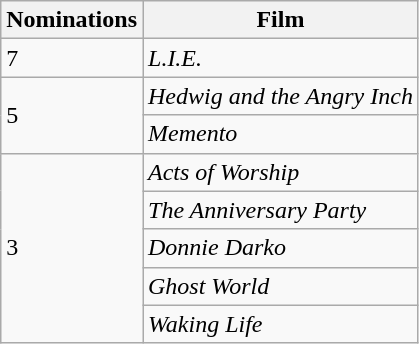<table class="wikitable">
<tr>
<th>Nominations</th>
<th>Film</th>
</tr>
<tr>
<td>7</td>
<td><em>L.I.E.</em></td>
</tr>
<tr>
<td rowspan="2" 2>5</td>
<td><em>Hedwig and the Angry Inch</em></td>
</tr>
<tr>
<td><em>Memento</em></td>
</tr>
<tr>
<td rowspan="5" 5>3</td>
<td><em>Acts of Worship</em></td>
</tr>
<tr>
<td><em>The Anniversary Party</em></td>
</tr>
<tr>
<td><em>Donnie Darko</em></td>
</tr>
<tr>
<td><em>Ghost World</em></td>
</tr>
<tr>
<td><em>Waking Life</em></td>
</tr>
</table>
